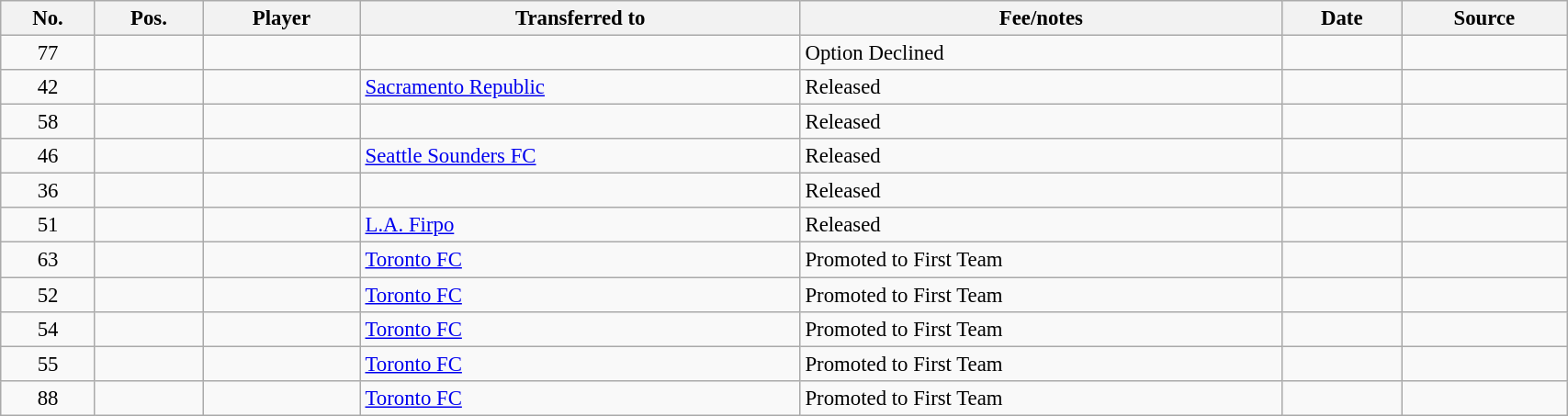<table class="wikitable sortable" style="width:90%; text-align:center; font-size:95%; text-align:left;">
<tr>
<th><strong>No.</strong></th>
<th><strong>Pos.</strong></th>
<th><strong>Player</strong></th>
<th><strong>Transferred to</strong></th>
<th><strong>Fee/notes</strong></th>
<th><strong>Date</strong></th>
<th><strong>Source</strong></th>
</tr>
<tr>
<td align=center>77</td>
<td align=center></td>
<td></td>
<td></td>
<td>Option Declined</td>
<td></td>
<td></td>
</tr>
<tr>
<td align=center>42</td>
<td align=center></td>
<td></td>
<td> <a href='#'>Sacramento Republic</a></td>
<td>Released</td>
<td></td>
<td></td>
</tr>
<tr>
<td align=center>58</td>
<td align=center></td>
<td></td>
<td></td>
<td>Released</td>
<td></td>
<td></td>
</tr>
<tr>
<td align=center>46</td>
<td align=center></td>
<td></td>
<td> <a href='#'>Seattle Sounders FC</a></td>
<td>Released</td>
<td></td>
<td></td>
</tr>
<tr>
<td align=center>36</td>
<td align=center></td>
<td></td>
<td></td>
<td>Released</td>
<td></td>
<td></td>
</tr>
<tr>
<td align=center>51</td>
<td align=center></td>
<td></td>
<td> <a href='#'>L.A. Firpo</a></td>
<td>Released</td>
<td></td>
<td></td>
</tr>
<tr>
<td align=center>63</td>
<td align=center></td>
<td></td>
<td> <a href='#'>Toronto FC</a></td>
<td>Promoted to First Team</td>
<td></td>
<td></td>
</tr>
<tr>
<td align=center>52</td>
<td align=center></td>
<td></td>
<td> <a href='#'>Toronto FC</a></td>
<td>Promoted to First Team</td>
<td></td>
<td></td>
</tr>
<tr>
<td align=center>54</td>
<td align=center></td>
<td></td>
<td> <a href='#'>Toronto FC</a></td>
<td>Promoted to First Team</td>
<td></td>
<td></td>
</tr>
<tr>
<td align=center>55</td>
<td align=center></td>
<td></td>
<td> <a href='#'>Toronto FC</a></td>
<td>Promoted to First Team</td>
<td></td>
<td></td>
</tr>
<tr>
<td align=center>88</td>
<td align=center></td>
<td></td>
<td> <a href='#'>Toronto FC</a></td>
<td>Promoted to First Team</td>
<td></td>
<td></td>
</tr>
</table>
